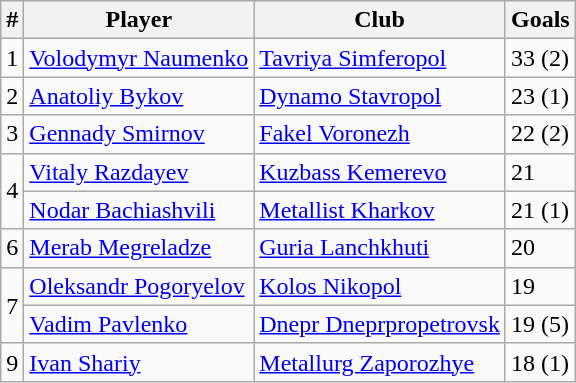<table class="wikitable">
<tr>
<th>#</th>
<th>Player</th>
<th>Club</th>
<th>Goals</th>
</tr>
<tr>
<td>1</td>
<td><a href='#'>Volodymyr Naumenko</a></td>
<td><a href='#'>Tavriya Simferopol</a></td>
<td>33 (2)</td>
</tr>
<tr>
<td>2</td>
<td><a href='#'>Anatoliy Bykov</a></td>
<td><a href='#'>Dynamo Stavropol</a></td>
<td>23 (1)</td>
</tr>
<tr>
<td>3</td>
<td><a href='#'>Gennady Smirnov</a></td>
<td><a href='#'>Fakel Voronezh</a></td>
<td>22 (2)</td>
</tr>
<tr>
<td rowspan=2>4</td>
<td><a href='#'>Vitaly Razdayev</a></td>
<td><a href='#'>Kuzbass Kemerevo</a></td>
<td>21</td>
</tr>
<tr>
<td><a href='#'>Nodar Bachiashvili</a></td>
<td><a href='#'>Metallist Kharkov</a></td>
<td>21 (1)</td>
</tr>
<tr>
<td>6</td>
<td><a href='#'>Merab Megreladze</a></td>
<td><a href='#'>Guria Lanchkhuti</a></td>
<td>20</td>
</tr>
<tr>
<td rowspan=2>7</td>
<td><a href='#'>Oleksandr Pogoryelov</a></td>
<td><a href='#'>Kolos Nikopol</a></td>
<td>19</td>
</tr>
<tr>
<td><a href='#'>Vadim Pavlenko</a></td>
<td><a href='#'>Dnepr Dneprpropetrovsk</a></td>
<td>19 (5)</td>
</tr>
<tr>
<td>9</td>
<td><a href='#'>Ivan Shariy</a></td>
<td><a href='#'>Metallurg Zaporozhye</a></td>
<td>18 (1)</td>
</tr>
</table>
